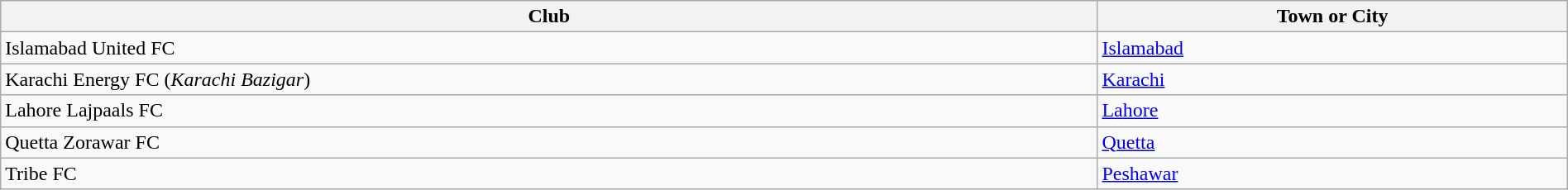<table class="wikitable sortable" width="100%">
<tr>
<th !width="25%">Club</th>
<th width="30%">Town or City</th>
</tr>
<tr>
<td>Islamabad United FC</td>
<td><a href='#'>Islamabad</a></td>
</tr>
<tr>
<td>Karachi Energy FC (<em>Karachi Bazigar</em>)</td>
<td><a href='#'>Karachi</a></td>
</tr>
<tr>
<td>Lahore Lajpaals FC</td>
<td><a href='#'>Lahore</a></td>
</tr>
<tr>
<td>Quetta Zorawar FC</td>
<td><a href='#'>Quetta</a></td>
</tr>
<tr>
<td>Tribe FC</td>
<td><a href='#'>Peshawar</a></td>
</tr>
</table>
